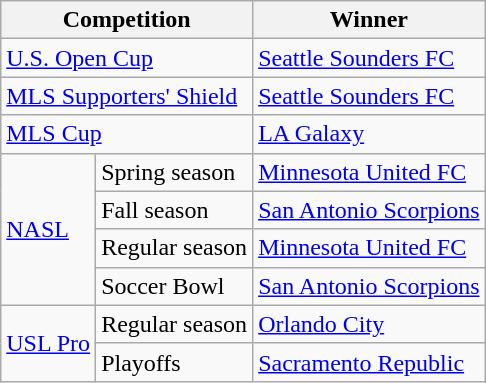<table class="wikitable">
<tr>
<th colspan=2>Competition</th>
<th>Winner</th>
</tr>
<tr>
<td colspan=2><a href='#'>U.S. Open Cup</a></td>
<td><a href='#'>Seattle Sounders FC</a></td>
</tr>
<tr>
<td colspan=2><a href='#'>MLS Supporters' Shield</a></td>
<td><a href='#'>Seattle Sounders FC</a></td>
</tr>
<tr>
<td colspan=2><a href='#'>MLS Cup</a></td>
<td><a href='#'>LA Galaxy</a></td>
</tr>
<tr>
<td rowspan=4><a href='#'>NASL</a></td>
<td>Spring season</td>
<td><a href='#'>Minnesota United FC</a></td>
</tr>
<tr>
<td>Fall season</td>
<td><a href='#'>San Antonio Scorpions</a></td>
</tr>
<tr>
<td>Regular season</td>
<td><a href='#'>Minnesota United FC</a></td>
</tr>
<tr>
<td>Soccer Bowl</td>
<td><a href='#'>San Antonio Scorpions</a></td>
</tr>
<tr>
<td rowspan=2><a href='#'>USL Pro</a></td>
<td>Regular season</td>
<td><a href='#'>Orlando City</a></td>
</tr>
<tr>
<td>Playoffs</td>
<td><a href='#'>Sacramento Republic</a></td>
</tr>
</table>
